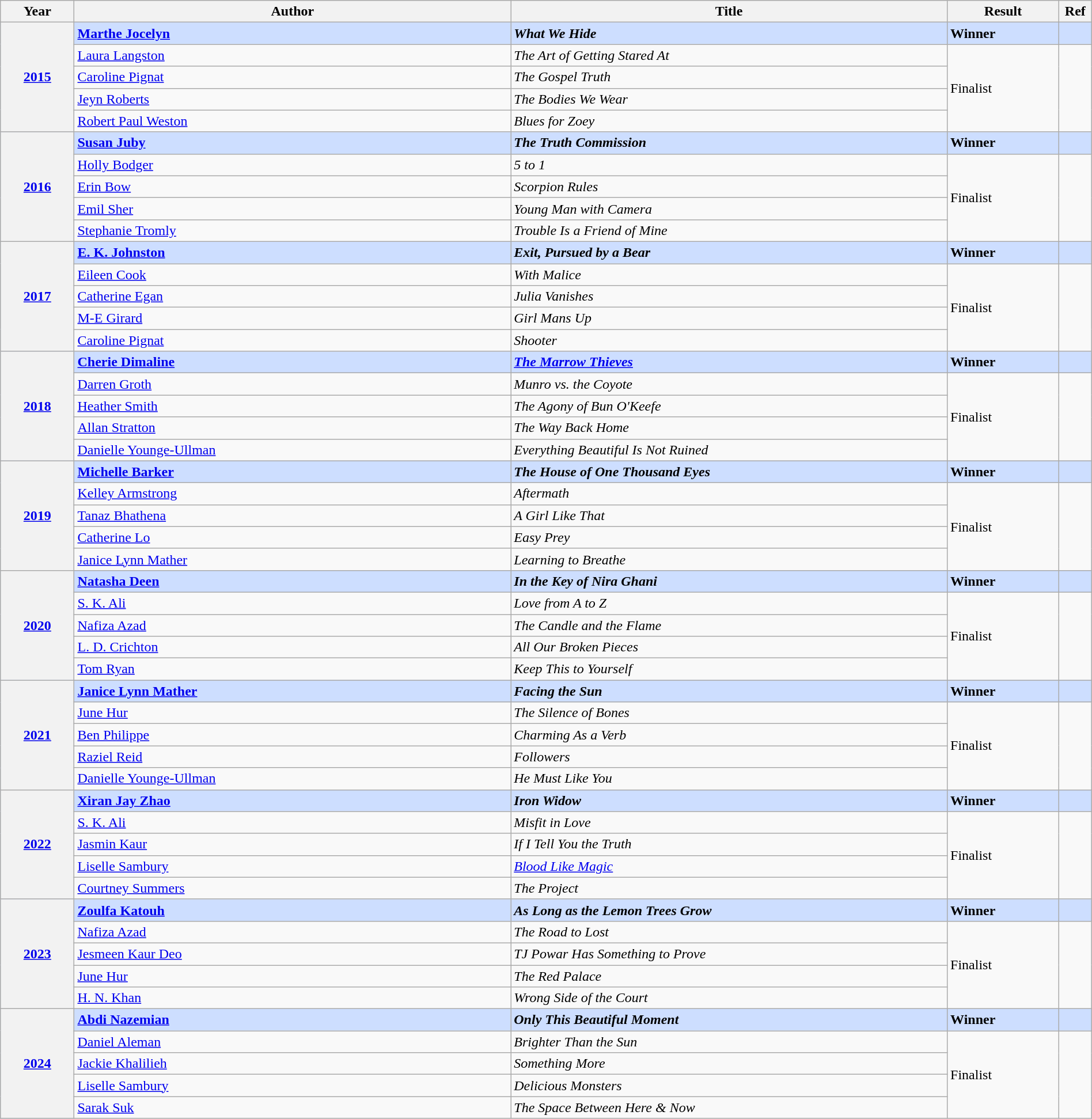<table class="wikitable" width=100%>
<tr>
<th>Year</th>
<th width=40%>Author</th>
<th width=40%>Title</th>
<th>Result</th>
<th width=3%>Ref</th>
</tr>
<tr style=background:#cddeff>
<th rowspan="5"><a href='#'>2015</a></th>
<td><strong><a href='#'>Marthe Jocelyn</a></strong></td>
<td><strong><em>What We Hide</em></strong></td>
<td><strong>Winner</strong></td>
<td></td>
</tr>
<tr>
<td><a href='#'>Laura Langston</a></td>
<td><em>The Art of Getting Stared At</em></td>
<td rowspan=4>Finalist</td>
<td rowspan=4></td>
</tr>
<tr>
<td><a href='#'>Caroline Pignat</a></td>
<td><em>The Gospel Truth</em></td>
</tr>
<tr>
<td><a href='#'>Jeyn Roberts</a></td>
<td><em>The Bodies We Wear</em></td>
</tr>
<tr>
<td><a href='#'>Robert Paul Weston</a></td>
<td><em>Blues for Zoey</em></td>
</tr>
<tr style=background:#cddeff>
<th rowspan="5"><a href='#'>2016</a></th>
<td><strong><a href='#'>Susan Juby</a></strong></td>
<td><strong><em>The Truth Commission</em></strong></td>
<td><strong>Winner</strong></td>
<td></td>
</tr>
<tr>
<td><a href='#'>Holly Bodger</a></td>
<td><em>5 to 1</em></td>
<td rowspan=4>Finalist</td>
<td rowspan=4></td>
</tr>
<tr>
<td><a href='#'>Erin Bow</a></td>
<td><em>Scorpion Rules</em></td>
</tr>
<tr>
<td><a href='#'>Emil Sher</a></td>
<td><em>Young Man with Camera</em></td>
</tr>
<tr>
<td><a href='#'>Stephanie Tromly</a></td>
<td><em>Trouble Is a Friend of Mine</em></td>
</tr>
<tr style=background:#cddeff>
<th rowspan="5"><a href='#'>2017</a></th>
<td><strong><a href='#'>E. K. Johnston</a></strong></td>
<td><strong><em>Exit, Pursued by a Bear</em></strong></td>
<td><strong>Winner</strong></td>
<td></td>
</tr>
<tr>
<td><a href='#'>Eileen Cook</a></td>
<td><em>With Malice</em></td>
<td rowspan=4>Finalist</td>
<td rowspan=4></td>
</tr>
<tr>
<td><a href='#'>Catherine Egan</a></td>
<td><em>Julia Vanishes</em></td>
</tr>
<tr>
<td><a href='#'>M-E Girard</a></td>
<td><em>Girl Mans Up</em></td>
</tr>
<tr>
<td><a href='#'>Caroline Pignat</a></td>
<td><em>Shooter</em></td>
</tr>
<tr style=background:#cddeff>
<th rowspan="5"><a href='#'>2018</a></th>
<td><strong><a href='#'>Cherie Dimaline</a></strong></td>
<td><strong><em><a href='#'>The Marrow Thieves</a></em></strong></td>
<td><strong>Winner</strong></td>
<td></td>
</tr>
<tr>
<td><a href='#'>Darren Groth</a></td>
<td><em>Munro vs. the Coyote</em></td>
<td rowspan=4>Finalist</td>
<td rowspan=4></td>
</tr>
<tr>
<td><a href='#'>Heather Smith</a></td>
<td><em>The Agony of Bun O'Keefe</em></td>
</tr>
<tr>
<td><a href='#'>Allan Stratton</a></td>
<td><em>The Way Back Home</em></td>
</tr>
<tr>
<td><a href='#'>Danielle Younge-Ullman</a></td>
<td><em>Everything Beautiful Is Not Ruined</em></td>
</tr>
<tr style=background:#cddeff>
<th rowspan="5"><a href='#'>2019</a></th>
<td><strong><a href='#'>Michelle Barker</a></strong></td>
<td><strong><em>The House of One Thousand Eyes</em></strong></td>
<td><strong>Winner</strong></td>
<td></td>
</tr>
<tr>
<td><a href='#'>Kelley Armstrong</a></td>
<td><em>Aftermath</em></td>
<td rowspan=4>Finalist</td>
<td rowspan=4></td>
</tr>
<tr>
<td><a href='#'>Tanaz Bhathena</a></td>
<td><em>A Girl Like That</em></td>
</tr>
<tr>
<td><a href='#'>Catherine Lo</a></td>
<td><em>Easy Prey</em></td>
</tr>
<tr>
<td><a href='#'>Janice Lynn Mather</a></td>
<td><em>Learning to Breathe</em></td>
</tr>
<tr style=background:#cddeff>
<th rowspan="5"><a href='#'>2020</a></th>
<td><strong><a href='#'>Natasha Deen</a></strong></td>
<td><strong><em>In the Key of Nira Ghani</em></strong></td>
<td><strong>Winner</strong></td>
<td></td>
</tr>
<tr>
<td><a href='#'>S. K. Ali</a></td>
<td><em>Love from A to Z</em></td>
<td rowspan=4>Finalist</td>
<td rowspan=4></td>
</tr>
<tr>
<td><a href='#'>Nafiza Azad</a></td>
<td><em>The Candle and the Flame</em></td>
</tr>
<tr>
<td><a href='#'>L. D. Crichton</a></td>
<td><em>All Our Broken Pieces</em></td>
</tr>
<tr>
<td><a href='#'>Tom Ryan</a></td>
<td><em>Keep This to Yourself</em></td>
</tr>
<tr style=background:#cddeff>
<th rowspan="5"><a href='#'>2021</a></th>
<td><strong><a href='#'>Janice Lynn Mather</a></strong></td>
<td><strong><em>Facing the Sun</em></strong></td>
<td><strong>Winner</strong></td>
<td></td>
</tr>
<tr>
<td><a href='#'>June Hur</a></td>
<td><em>The Silence of Bones</em></td>
<td rowspan=4>Finalist</td>
<td rowspan=4></td>
</tr>
<tr>
<td><a href='#'>Ben Philippe</a></td>
<td><em>Charming As a Verb</em></td>
</tr>
<tr>
<td><a href='#'>Raziel Reid</a></td>
<td><em>Followers</em></td>
</tr>
<tr>
<td><a href='#'>Danielle Younge-Ullman</a></td>
<td><em>He Must Like You</em></td>
</tr>
<tr style=background:#cddeff>
<th rowspan="5"><a href='#'>2022</a></th>
<td><strong><a href='#'>Xiran Jay Zhao</a></strong></td>
<td><strong><em>Iron Widow</em></strong></td>
<td><strong>Winner</strong></td>
<td></td>
</tr>
<tr>
<td><a href='#'>S. K. Ali</a></td>
<td><em>Misfit in Love</em></td>
<td rowspan=4>Finalist</td>
<td rowspan=4></td>
</tr>
<tr>
<td><a href='#'>Jasmin Kaur</a></td>
<td><em>If I Tell You the Truth</em></td>
</tr>
<tr>
<td><a href='#'>Liselle Sambury</a></td>
<td><em><a href='#'>Blood Like Magic</a></em></td>
</tr>
<tr>
<td><a href='#'>Courtney Summers</a></td>
<td><em>The Project</em></td>
</tr>
<tr style=background:#cddeff>
<th rowspan="5"><a href='#'>2023</a></th>
<td><strong><a href='#'>Zoulfa Katouh</a></strong></td>
<td><strong><em>As Long as the Lemon Trees Grow</em></strong></td>
<td><strong>Winner</strong></td>
<td></td>
</tr>
<tr>
<td><a href='#'>Nafiza Azad</a></td>
<td><em>The Road to Lost</em></td>
<td rowspan=4>Finalist</td>
<td rowspan=4></td>
</tr>
<tr>
<td><a href='#'>Jesmeen Kaur Deo</a></td>
<td><em>TJ Powar Has Something to Prove</em></td>
</tr>
<tr>
<td><a href='#'>June Hur</a></td>
<td><em>The Red Palace</em></td>
</tr>
<tr>
<td><a href='#'>H. N. Khan</a></td>
<td><em>Wrong Side of the Court</em></td>
</tr>
<tr style=background:#cddeff>
<th rowspan="5"><a href='#'>2024</a></th>
<td><strong><a href='#'>Abdi Nazemian</a></strong></td>
<td><strong><em>Only This Beautiful Moment</em></strong></td>
<td><strong>Winner</strong></td>
<td></td>
</tr>
<tr>
<td><a href='#'>Daniel Aleman</a></td>
<td><em>Brighter Than the Sun</em></td>
<td rowspan=4>Finalist</td>
<td rowspan=4></td>
</tr>
<tr>
<td><a href='#'>Jackie Khalilieh</a></td>
<td><em>Something More</em></td>
</tr>
<tr>
<td><a href='#'>Liselle Sambury</a></td>
<td><em>Delicious Monsters</em></td>
</tr>
<tr>
<td><a href='#'>Sarak Suk</a></td>
<td><em>The Space Between Here & Now</em></td>
</tr>
</table>
